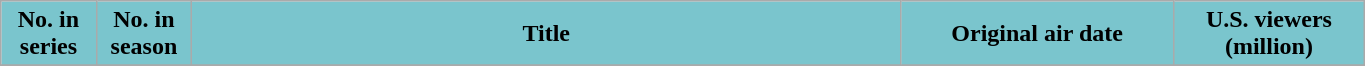<table class="wikitable plainrowheaders" style="width:72%;">
<tr>
<th scope="col" style="background-color: #7AC5CD; color: #000000;" width=7%>No. in<br>series</th>
<th scope="col" style="background-color: #7AC5CD; color: #000000;" width=7%>No. in<br>season</th>
<th scope="col" style="background-color: #7AC5CD; color: #000000;">Title</th>
<th scope="col" style="background-color: #7AC5CD; color: #000000;" width=20%>Original air date</th>
<th scope="col" style="background-color: #7AC5CD; color: #000000;" width=14%>U.S. viewers<br>(million)</th>
</tr>
<tr>
</tr>
</table>
